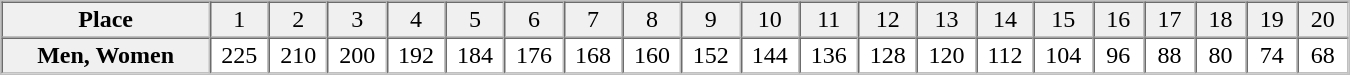<table border="1" cellpadding="2" cellspacing="0" style="border:1px solid #C0C0C0; border-collapse:collapse margin-top:1em; text-align:center" width="900">
<tr bgcolor="#F0F0F0">
<td width=100><strong>Place</strong></td>
<td width=20>1</td>
<td width=20>2</td>
<td width=20>3</td>
<td width=20>4</td>
<td width=20>5</td>
<td width=20>6</td>
<td width=20>7</td>
<td width=20>8</td>
<td width=20>9</td>
<td width=20>10</td>
<td width=20>11</td>
<td width=20>12</td>
<td width=20>13</td>
<td width=20>14</td>
<td width=20>15</td>
<td width=20>16</td>
<td width=20>17</td>
<td width=20>18</td>
<td width=20>19</td>
<td width=20>20</td>
</tr>
<tr>
<td bgcolor="#F0F0F0"><strong>Men, Women</strong></td>
<td>225</td>
<td>210</td>
<td>200</td>
<td>192</td>
<td>184</td>
<td>176</td>
<td>168</td>
<td>160</td>
<td>152</td>
<td>144</td>
<td>136</td>
<td>128</td>
<td>120</td>
<td>112</td>
<td>104</td>
<td>96</td>
<td>88</td>
<td>80</td>
<td>74</td>
<td>68</td>
</tr>
</table>
